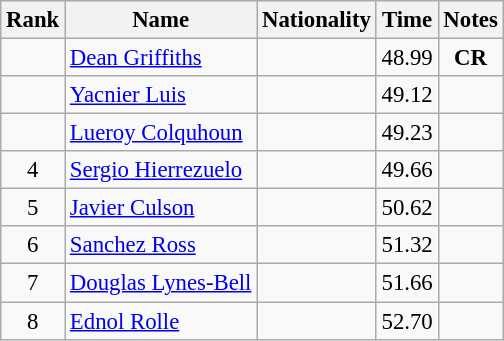<table class="wikitable sortable" style="text-align:center;font-size:95%">
<tr>
<th>Rank</th>
<th>Name</th>
<th>Nationality</th>
<th>Time</th>
<th>Notes</th>
</tr>
<tr>
<td></td>
<td align=left><a href='#'>Dean Griffiths</a></td>
<td align=left></td>
<td>48.99</td>
<td><strong>CR</strong></td>
</tr>
<tr>
<td></td>
<td align=left><a href='#'>Yacnier Luis</a></td>
<td align=left></td>
<td>49.12</td>
<td></td>
</tr>
<tr>
<td></td>
<td align=left><a href='#'>Lueroy Colquhoun</a></td>
<td align=left></td>
<td>49.23</td>
<td></td>
</tr>
<tr>
<td>4</td>
<td align=left><a href='#'>Sergio Hierrezuelo</a></td>
<td align=left></td>
<td>49.66</td>
<td></td>
</tr>
<tr>
<td>5</td>
<td align=left><a href='#'>Javier Culson</a></td>
<td align=left></td>
<td>50.62</td>
<td></td>
</tr>
<tr>
<td>6</td>
<td align=left><a href='#'>Sanchez Ross</a></td>
<td align=left></td>
<td>51.32</td>
<td></td>
</tr>
<tr>
<td>7</td>
<td align=left><a href='#'>Douglas Lynes-Bell</a></td>
<td align=left></td>
<td>51.66</td>
<td></td>
</tr>
<tr>
<td>8</td>
<td align=left><a href='#'>Ednol Rolle</a></td>
<td align=left></td>
<td>52.70</td>
<td></td>
</tr>
</table>
